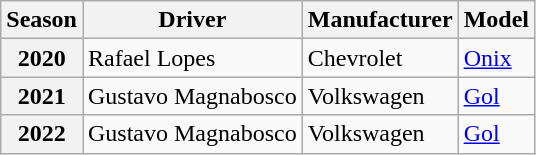<table class="wikitable">
<tr>
<th>Season</th>
<th>Driver</th>
<th>Manufacturer</th>
<th>Model</th>
</tr>
<tr>
<th>2020</th>
<td> Rafael Lopes</td>
<td> Chevrolet</td>
<td><a href='#'>Onix</a></td>
</tr>
<tr>
<th>2021</th>
<td> Gustavo Magnabosco</td>
<td> Volkswagen</td>
<td><a href='#'>Gol</a></td>
</tr>
<tr>
<th>2022</th>
<td> Gustavo Magnabosco</td>
<td> Volkswagen</td>
<td><a href='#'>Gol</a></td>
</tr>
</table>
